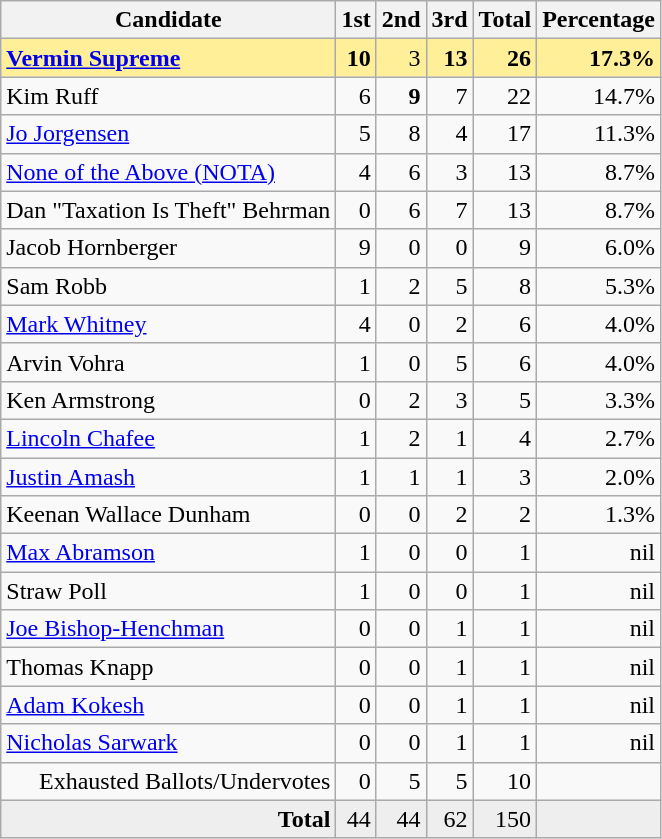<table class="wikitable" style="text-align:right;">
<tr>
<th>Candidate</th>
<th>1st</th>
<th>2nd</th>
<th>3rd</th>
<th>Total</th>
<th>Percentage</th>
</tr>
<tr style="background:#ffef99;">
<td style="text-align:left;"><strong><a href='#'>Vermin Supreme</a></strong></td>
<td><strong>10</strong></td>
<td>3</td>
<td><strong>13</strong></td>
<td><strong>26</strong></td>
<td><strong>17.3%</strong></td>
</tr>
<tr>
<td style="text-align:left;">Kim Ruff</td>
<td>6</td>
<td><strong>9</strong></td>
<td>7</td>
<td>22</td>
<td>14.7%</td>
</tr>
<tr>
<td style="text-align:left;"><a href='#'>Jo Jorgensen</a></td>
<td>5</td>
<td>8</td>
<td>4</td>
<td>17</td>
<td>11.3%</td>
</tr>
<tr>
<td style="text-align:left;"><a href='#'>None of the Above (NOTA)</a></td>
<td>4</td>
<td>6</td>
<td>3</td>
<td>13</td>
<td>8.7%</td>
</tr>
<tr>
<td style="text-align:left;">Dan "Taxation Is Theft" Behrman</td>
<td>0</td>
<td>6</td>
<td>7</td>
<td>13</td>
<td>8.7%</td>
</tr>
<tr>
<td style="text-align:left;">Jacob Hornberger </td>
<td>9</td>
<td>0</td>
<td>0</td>
<td>9</td>
<td>6.0%</td>
</tr>
<tr>
<td style="text-align:left;">Sam Robb</td>
<td>1</td>
<td>2</td>
<td>5</td>
<td>8</td>
<td>5.3%</td>
</tr>
<tr>
<td style="text-align:left;"><a href='#'>Mark Whitney</a> </td>
<td>4</td>
<td>0</td>
<td>2</td>
<td>6</td>
<td>4.0%</td>
</tr>
<tr>
<td style="text-align:left;">Arvin Vohra</td>
<td>1</td>
<td>0</td>
<td>5</td>
<td>6</td>
<td>4.0%</td>
</tr>
<tr>
<td style="text-align:left;">Ken Armstrong</td>
<td>0</td>
<td>2</td>
<td>3</td>
<td>5</td>
<td>3.3%</td>
</tr>
<tr>
<td style="text-align:left;"><a href='#'>Lincoln Chafee</a> </td>
<td>1</td>
<td>2</td>
<td>1</td>
<td>4</td>
<td>2.7%</td>
</tr>
<tr>
<td style="text-align:left;"><a href='#'>Justin Amash</a> </td>
<td>1</td>
<td>1</td>
<td>1</td>
<td>3</td>
<td>2.0%</td>
</tr>
<tr>
<td style="text-align:left;">Keenan Wallace Dunham</td>
<td>0</td>
<td>0</td>
<td>2</td>
<td>2</td>
<td>1.3%</td>
</tr>
<tr>
<td style="text-align:left;"><a href='#'>Max Abramson</a></td>
<td>1</td>
<td>0</td>
<td>0</td>
<td>1</td>
<td>nil</td>
</tr>
<tr>
<td style="text-align:left;">Straw Poll </td>
<td>1</td>
<td>0</td>
<td>0</td>
<td>1</td>
<td>nil</td>
</tr>
<tr>
<td style="text-align:left;"><a href='#'>Joe Bishop-Henchman</a> </td>
<td>0</td>
<td>0</td>
<td>1</td>
<td>1</td>
<td>nil</td>
</tr>
<tr>
<td style="text-align:left;">Thomas Knapp </td>
<td>0</td>
<td>0</td>
<td>1</td>
<td>1</td>
<td>nil</td>
</tr>
<tr>
<td style="text-align:left;"><a href='#'>Adam Kokesh</a> </td>
<td>0</td>
<td>0</td>
<td>1</td>
<td>1</td>
<td>nil</td>
</tr>
<tr>
<td style="text-align:left;"><a href='#'>Nicholas Sarwark</a> </td>
<td>0</td>
<td>0</td>
<td>1</td>
<td>1</td>
<td>nil</td>
</tr>
<tr>
<td>Exhausted Ballots/Undervotes</td>
<td>0</td>
<td>5</td>
<td>5</td>
<td>10</td>
<td></td>
</tr>
<tr style="background:#eee;">
<td style="margin-right:0.50px"><strong>Total</strong></td>
<td>44</td>
<td>44</td>
<td>62</td>
<td style="margin-right:0.50px">150</td>
<td style="margin-right:0.50px"></td>
</tr>
</table>
